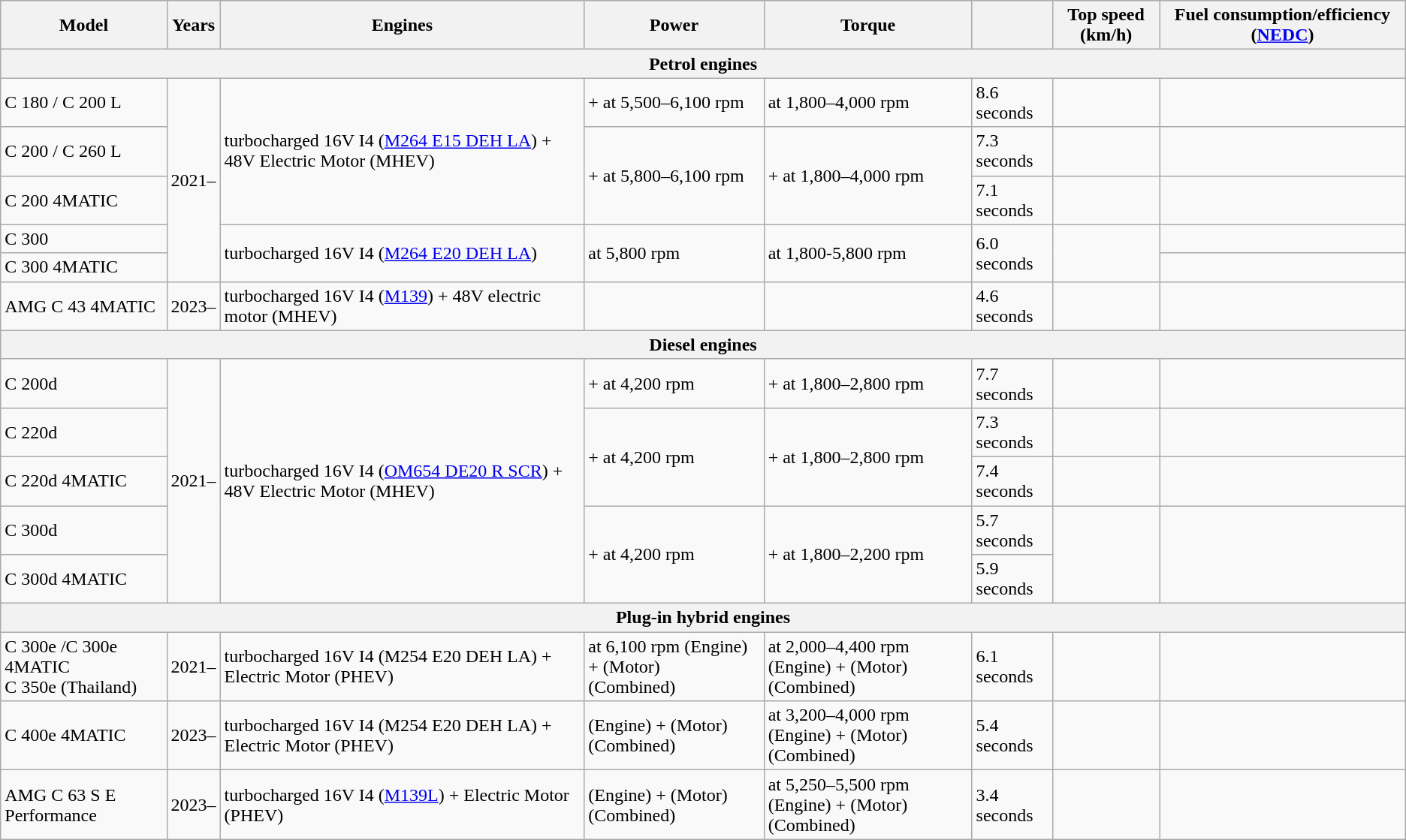<table class="wikitable">
<tr>
<th>Model</th>
<th>Years</th>
<th>Engines</th>
<th>Power</th>
<th>Torque</th>
<th></th>
<th>Top speed (km/h)</th>
<th>Fuel consumption/efficiency (<a href='#'>NEDC</a>)</th>
</tr>
<tr>
<th colspan="9" style="text-align:center">Petrol engines</th>
</tr>
<tr>
<td>C 180 / C 200 L</td>
<td rowspan="5">2021–</td>
<td rowspan="3"> turbocharged 16V I4 (<a href='#'>M264 E15 DEH LA</a>) + 48V Electric Motor (MHEV)</td>
<td> +  at 5,500–6,100 rpm<br></td>
<td> at 1,800–4,000 rpm<br></td>
<td>8.6 seconds</td>
<td></td>
<td></td>
</tr>
<tr>
<td>C 200  / C 260 L</td>
<td rowspan="2"> +  at 5,800–6,100 rpm</td>
<td rowspan="2"> +  at 1,800–4,000 rpm</td>
<td>7.3 seconds</td>
<td></td>
<td></td>
</tr>
<tr>
<td>C 200 4MATIC</td>
<td>7.1 seconds</td>
<td></td>
<td></td>
</tr>
<tr>
<td>C 300</td>
<td rowspan="2"> turbocharged 16V I4 (<a href='#'>M264 E20 DEH LA</a>)</td>
<td rowspan="2"> at 5,800 rpm</td>
<td rowspan="2"> at 1,800-5,800 rpm</td>
<td rowspan="2">6.0 seconds</td>
<td rowspan="2"></td>
<td></td>
</tr>
<tr>
<td>C 300 4MATIC</td>
<td></td>
</tr>
<tr>
<td>AMG C 43 4MATIC</td>
<td>2023–</td>
<td> turbocharged 16V I4 (<a href='#'>M139</a>) + 48V electric motor (MHEV)</td>
<td></td>
<td></td>
<td>4.6 seconds</td>
<td></td>
<td></td>
</tr>
<tr>
<th colspan="8" style="text-align:center">Diesel engines</th>
</tr>
<tr>
<td>C 200d</td>
<td rowspan="5">2021–</td>
<td rowspan="5"> turbocharged 16V I4 (<a href='#'>OM654 DE20 R SCR</a>) + 48V Electric Motor (MHEV)</td>
<td> +  at 4,200 rpm</td>
<td> +  at 1,800–2,800 rpm</td>
<td>7.7 seconds</td>
<td></td>
<td></td>
</tr>
<tr>
<td>C 220d</td>
<td rowspan="2"> +  at 4,200 rpm</td>
<td rowspan="2"> +  at 1,800–2,800 rpm</td>
<td>7.3 seconds</td>
<td></td>
<td></td>
</tr>
<tr>
<td>C 220d 4MATIC</td>
<td>7.4 seconds</td>
<td></td>
<td></td>
</tr>
<tr>
<td>C 300d</td>
<td rowspan="2"> +  at 4,200 rpm</td>
<td rowspan="2"> +  at 1,800–2,200 rpm</td>
<td>5.7 seconds</td>
<td rowspan="2"></td>
<td rowspan="2"></td>
</tr>
<tr>
<td>C 300d 4MATIC</td>
<td>5.9 seconds</td>
</tr>
<tr>
<th colspan="8">Plug-in hybrid engines</th>
</tr>
<tr>
<td>C 300e /C 300e 4MATIC <br> C 350e (Thailand)</td>
<td>2021–</td>
<td> turbocharged 16V I4 (M254 E20 DEH LA) + Electric Motor (PHEV)</td>
<td> at 6,100 rpm (Engine) +  (Motor)<br> (Combined)</td>
<td> at 2,000–4,400 rpm (Engine) +  (Motor)<br> (Combined)</td>
<td>6.1 seconds</td>
<td></td>
<td></td>
</tr>
<tr>
<td>C 400e 4MATIC</td>
<td>2023–</td>
<td> turbocharged 16V I4 (M254 E20 DEH LA) + Electric Motor (PHEV)</td>
<td> (Engine) +  (Motor)<br> (Combined)</td>
<td> at 3,200–4,000 rpm (Engine) +  (Motor)<br> (Combined)</td>
<td>5.4 seconds</td>
<td></td>
<td></td>
</tr>
<tr>
<td>AMG C 63 S E Performance</td>
<td>2023–</td>
<td> turbocharged 16V I4 (<a href='#'>M139L</a>) + Electric Motor (PHEV)</td>
<td> (Engine) +  (Motor)<br> (Combined)</td>
<td> at 5,250–5,500 rpm (Engine) +  (Motor)<br> (Combined)</td>
<td>3.4 seconds</td>
<td></td>
<td></td>
</tr>
</table>
